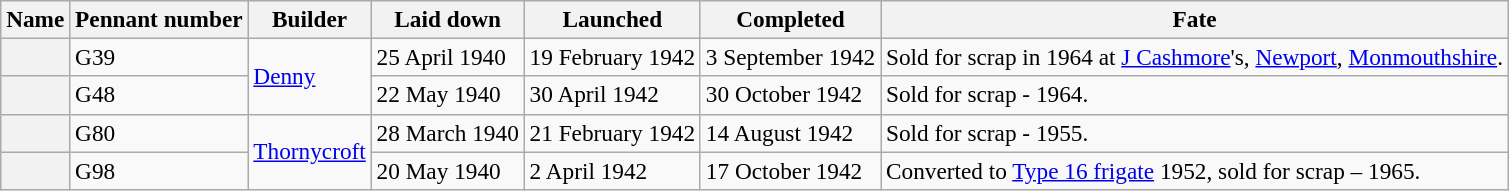<table class="sortable wikitable plainrowheaders" style="font-size:97%;">
<tr>
<th scope="col">Name</th>
<th scope="col">Pennant number</th>
<th scope="col">Builder</th>
<th scope="col">Laid down</th>
<th scope="col">Launched</th>
<th scope="col">Completed</th>
<th scope="col">Fate</th>
</tr>
<tr>
<th scope="row"></th>
<td>G39</td>
<td rowspan="2"><a href='#'>Denny</a></td>
<td>25 April 1940</td>
<td>19 February 1942</td>
<td>3 September 1942</td>
<td>Sold for scrap in 1964 at <a href='#'>J Cashmore</a>'s, <a href='#'>Newport</a>, <a href='#'>Monmouthshire</a>.</td>
</tr>
<tr>
<th scope="row"></th>
<td>G48</td>
<td>22 May 1940</td>
<td>30 April 1942</td>
<td>30 October 1942</td>
<td>Sold for scrap - 1964.</td>
</tr>
<tr>
<th scope="row"></th>
<td>G80</td>
<td rowspan="2"><a href='#'>Thornycroft</a></td>
<td>28 March 1940</td>
<td>21 February 1942</td>
<td>14 August 1942</td>
<td>Sold for scrap - 1955.</td>
</tr>
<tr>
<th scope="row"></th>
<td>G98</td>
<td>20 May 1940</td>
<td>2 April 1942</td>
<td>17 October 1942</td>
<td>Converted to <a href='#'>Type 16 frigate</a> 1952, sold for scrap – 1965.</td>
</tr>
</table>
